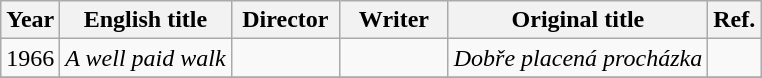<table class="wikitable">
<tr>
<th>Year</th>
<th>English title</th>
<th width=65>Director</th>
<th width=65>Writer</th>
<th>Original title</th>
<th>Ref.</th>
</tr>
<tr>
<td>1966</td>
<td><em>A well paid walk</em></td>
<td></td>
<td></td>
<td><em>Dobře placená procházka</em></td>
<td></td>
</tr>
<tr>
</tr>
</table>
